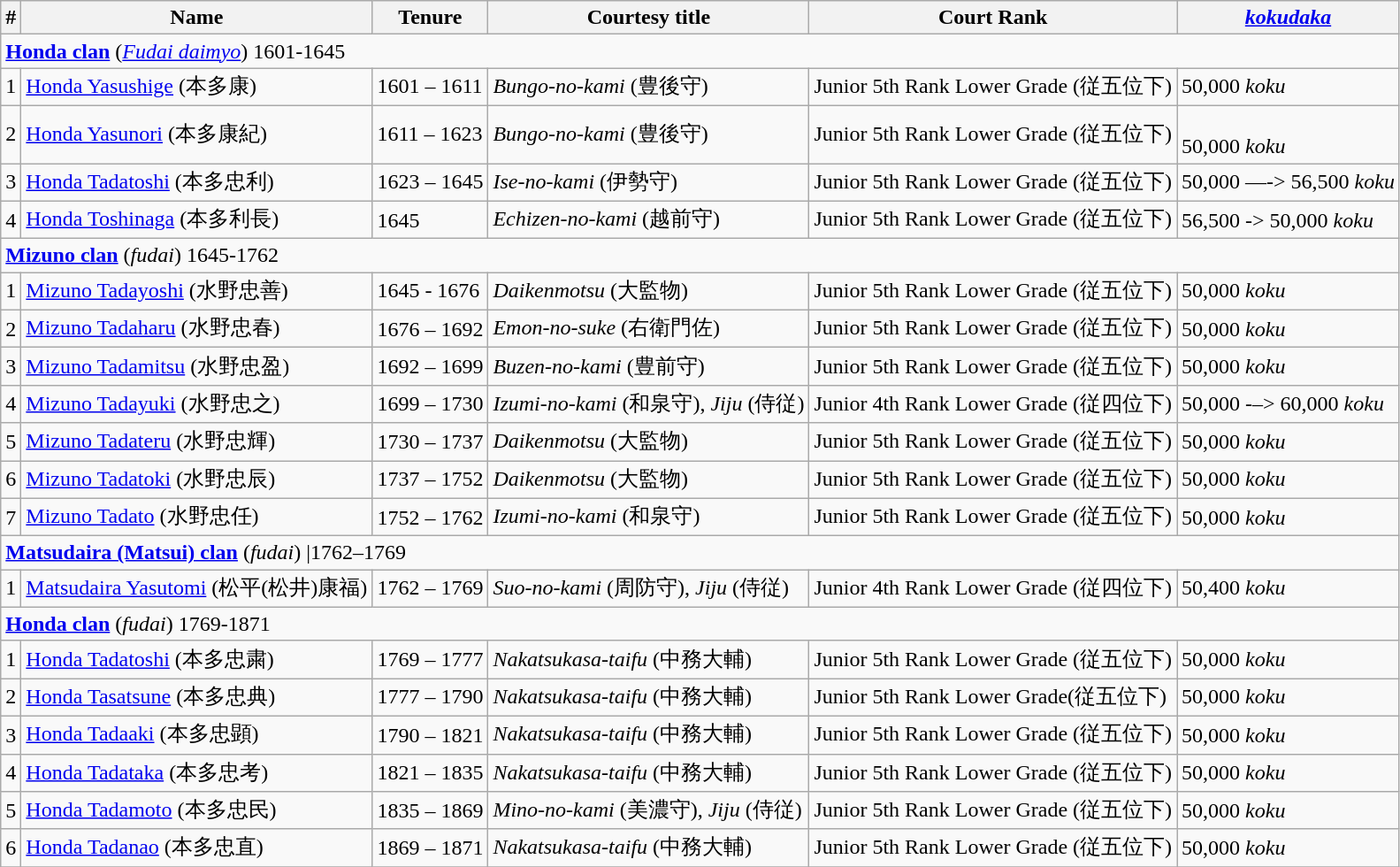<table class=wikitable>
<tr>
<th>#</th>
<th>Name</th>
<th>Tenure</th>
<th>Courtesy title</th>
<th>Court Rank</th>
<th><em><a href='#'>kokudaka</a></em></th>
</tr>
<tr>
<td colspan=6> <strong><a href='#'>Honda clan</a></strong> (<em><a href='#'>Fudai daimyo</a></em>) 1601-1645</td>
</tr>
<tr>
<td>1</td>
<td><a href='#'>Honda Yasushige</a> (本多康)</td>
<td>1601 – 1611</td>
<td><em>Bungo-no-kami</em> (豊後守)</td>
<td>Junior 5th Rank Lower Grade (従五位下)</td>
<td>50,000 <em>koku</em></td>
</tr>
<tr>
<td>2</td>
<td><a href='#'>Honda Yasunori</a> (本多康紀)</td>
<td>1611 – 1623</td>
<td><em>Bungo-no-kami</em> (豊後守)</td>
<td>Junior 5th Rank Lower Grade (従五位下)</td>
<td><br>50,000 <em>koku</em></td>
</tr>
<tr>
<td>3</td>
<td><a href='#'>Honda Tadatoshi</a> (本多忠利)</td>
<td>1623 – 1645</td>
<td><em>Ise-no-kami</em> (伊勢守)</td>
<td>Junior 5th Rank Lower Grade (従五位下)</td>
<td>50,000 —-> 56,500 <em>koku</em></td>
</tr>
<tr>
<td>4</td>
<td><a href='#'>Honda Toshinaga</a> (本多利長)</td>
<td>1645</td>
<td><em>Echizen-no-kami</em> (越前守)</td>
<td>Junior 5th Rank Lower Grade (従五位下)</td>
<td>56,500 -> 50,000 <em>koku</em></td>
</tr>
<tr>
<td colspan=6> <strong><a href='#'>Mizuno clan</a></strong> (<em>fudai</em>) 1645-1762</td>
</tr>
<tr>
<td>1</td>
<td><a href='#'>Mizuno Tadayoshi</a> (水野忠善)</td>
<td>1645 -  1676</td>
<td><em>Daikenmotsu</em> (大監物)</td>
<td>Junior 5th Rank Lower Grade (従五位下)</td>
<td>50,000 <em>koku</em></td>
</tr>
<tr>
<td>2</td>
<td><a href='#'>Mizuno Tadaharu</a> (水野忠春)</td>
<td>1676 – 1692</td>
<td><em>Emon-no-suke</em> (右衛門佐)</td>
<td>Junior 5th Rank Lower Grade (従五位下)</td>
<td>50,000 <em>koku</em></td>
</tr>
<tr>
<td>3</td>
<td><a href='#'>Mizuno Tadamitsu</a> (水野忠盈)</td>
<td>1692 – 1699</td>
<td><em>Buzen-no-kami</em> (豊前守)</td>
<td>Junior 5th Rank Lower Grade (従五位下)</td>
<td>50,000 <em>koku</em></td>
</tr>
<tr>
<td>4</td>
<td><a href='#'>Mizuno Tadayuki</a> (水野忠之)</td>
<td>1699 – 1730</td>
<td><em>Izumi-no-kami</em> (和泉守), <em>Jiju</em> (侍従)</td>
<td>Junior 4th Rank Lower Grade (従四位下)</td>
<td>50,000  -–> 60,000 <em>koku</em></td>
</tr>
<tr>
<td>5</td>
<td><a href='#'>Mizuno Tadateru</a> (水野忠輝)</td>
<td>1730 – 1737</td>
<td><em>Daikenmotsu</em> (大監物)</td>
<td>Junior 5th Rank Lower Grade (従五位下)</td>
<td>50,000 <em>koku</em></td>
</tr>
<tr>
<td>6</td>
<td><a href='#'>Mizuno Tadatoki</a> (水野忠辰)</td>
<td>1737 – 1752</td>
<td><em>Daikenmotsu</em> (大監物)</td>
<td>Junior 5th Rank Lower Grade (従五位下)</td>
<td>50,000 <em>koku</em></td>
</tr>
<tr>
<td>7</td>
<td><a href='#'>Mizuno Tadato</a> (水野忠任)</td>
<td>1752 – 1762</td>
<td><em>Izumi-no-kami</em> (和泉守)</td>
<td>Junior 5th Rank Lower Grade (従五位下)</td>
<td>50,000 <em>koku</em></td>
</tr>
<tr>
<td colspan=6> <strong><a href='#'>Matsudaira (Matsui) clan</a></strong> (<em>fudai</em>) |1762–1769</td>
</tr>
<tr>
<td>1</td>
<td><a href='#'>Matsudaira Yasutomi</a> (松平(松井)康福)</td>
<td>1762 – 1769</td>
<td><em>Suo-no-kami</em> (周防守), <em>Jiju</em> (侍従)</td>
<td>Junior 4th Rank Lower Grade (従四位下)</td>
<td>50,400 <em>koku</em></td>
</tr>
<tr>
<td colspan=6> <strong><a href='#'>Honda clan</a></strong> (<em>fudai</em>) 1769-1871</td>
</tr>
<tr>
<td>1</td>
<td><a href='#'>Honda Tadatoshi</a> (本多忠粛)</td>
<td>1769 – 1777</td>
<td><em>Nakatsukasa-taifu</em> (中務大輔)</td>
<td>Junior 5th Rank Lower Grade (従五位下)</td>
<td>50,000 <em>koku</em></td>
</tr>
<tr>
<td>2</td>
<td><a href='#'>Honda Tasatsune</a> (本多忠典)</td>
<td>1777 – 1790</td>
<td><em>Nakatsukasa-taifu</em> (中務大輔)</td>
<td>Junior 5th Rank Lower Grade(従五位下)</td>
<td>50,000 <em>koku</em></td>
</tr>
<tr>
<td>3</td>
<td><a href='#'>Honda Tadaaki</a> (本多忠顕)</td>
<td>1790 – 1821</td>
<td><em>Nakatsukasa-taifu</em> (中務大輔)</td>
<td>Junior 5th Rank Lower Grade (従五位下)</td>
<td>50,000 <em>koku</em></td>
</tr>
<tr>
<td>4</td>
<td><a href='#'>Honda Tadataka</a> (本多忠考)</td>
<td>1821 – 1835</td>
<td><em>Nakatsukasa-taifu</em> (中務大輔)</td>
<td>Junior 5th Rank Lower Grade (従五位下)</td>
<td>50,000 <em>koku</em></td>
</tr>
<tr>
<td>5</td>
<td><a href='#'>Honda Tadamoto</a> (本多忠民)</td>
<td>1835 – 1869</td>
<td><em>Mino-no-kami</em> (美濃守), <em>Jiju</em> (侍従)</td>
<td>Junior 5th Rank Lower Grade (従五位下)</td>
<td>50,000 <em>koku</em></td>
</tr>
<tr>
<td>6</td>
<td><a href='#'>Honda Tadanao</a> (本多忠直)</td>
<td>1869 – 1871</td>
<td><em>Nakatsukasa-taifu</em> (中務大輔)</td>
<td>Junior 5th Rank Lower Grade (従五位下)</td>
<td>50,000 <em>koku</em></td>
</tr>
<tr>
</tr>
</table>
